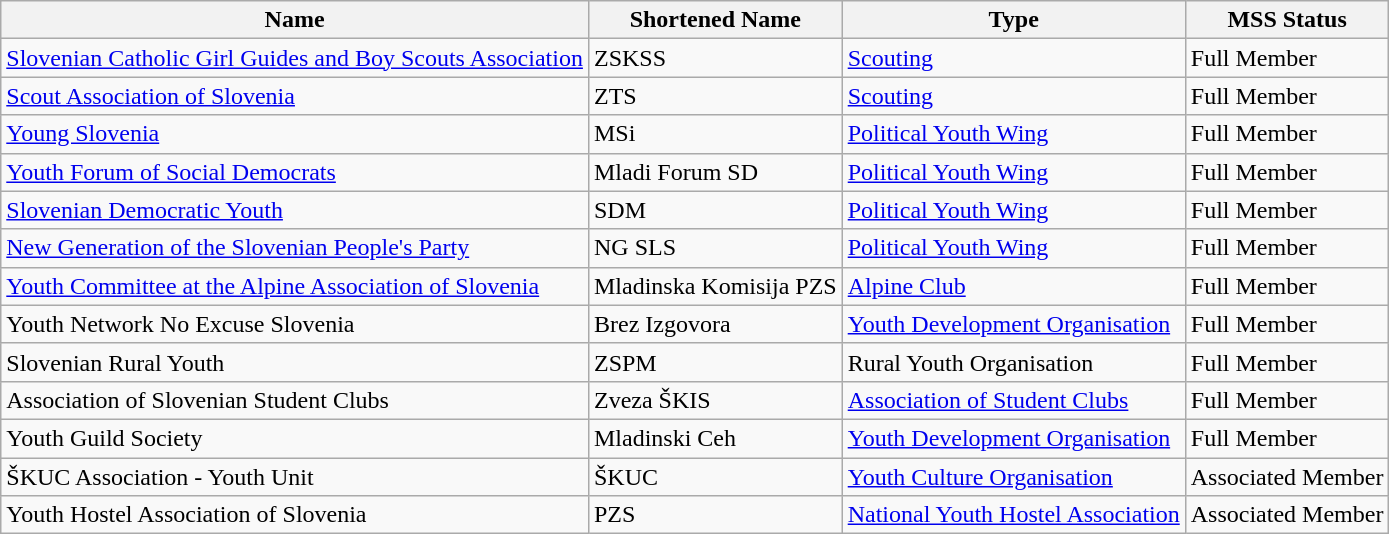<table class="wikitable sortable">
<tr>
<th>Name</th>
<th>Shortened Name</th>
<th>Type</th>
<th>MSS Status</th>
</tr>
<tr>
<td><a href='#'>Slovenian Catholic Girl Guides and Boy Scouts Association</a></td>
<td>ZSKSS</td>
<td><a href='#'>Scouting</a></td>
<td>Full Member</td>
</tr>
<tr>
<td><a href='#'>Scout Association of Slovenia</a></td>
<td>ZTS</td>
<td><a href='#'>Scouting</a></td>
<td>Full Member</td>
</tr>
<tr>
<td><a href='#'>Young Slovenia</a></td>
<td>MSi</td>
<td><a href='#'>Political Youth Wing</a></td>
<td>Full Member</td>
</tr>
<tr>
<td><a href='#'>Youth Forum of Social Democrats</a></td>
<td>Mladi Forum SD</td>
<td><a href='#'>Political Youth Wing</a></td>
<td>Full Member</td>
</tr>
<tr>
<td><a href='#'>Slovenian Democratic Youth</a></td>
<td>SDM</td>
<td><a href='#'>Political Youth Wing</a></td>
<td>Full Member</td>
</tr>
<tr>
<td><a href='#'>New Generation of the Slovenian People's Party</a></td>
<td>NG SLS</td>
<td><a href='#'>Political Youth Wing</a></td>
<td>Full Member</td>
</tr>
<tr>
<td><a href='#'>Youth Committee at the Alpine Association of Slovenia</a></td>
<td>Mladinska Komisija PZS</td>
<td><a href='#'>Alpine Club</a></td>
<td>Full Member</td>
</tr>
<tr>
<td>Youth Network No Excuse Slovenia</td>
<td>Brez Izgovora</td>
<td><a href='#'>Youth Development Organisation</a></td>
<td>Full Member</td>
</tr>
<tr>
<td>Slovenian Rural Youth</td>
<td>ZSPM</td>
<td>Rural Youth Organisation</td>
<td>Full Member</td>
</tr>
<tr>
<td>Association of Slovenian Student Clubs</td>
<td>Zveza ŠKIS</td>
<td><a href='#'>Association of Student Clubs</a></td>
<td>Full Member</td>
</tr>
<tr>
<td>Youth Guild Society</td>
<td>Mladinski Ceh</td>
<td><a href='#'>Youth Development Organisation</a></td>
<td>Full Member</td>
</tr>
<tr>
<td>ŠKUC Association - Youth Unit</td>
<td>ŠKUC</td>
<td><a href='#'>Youth Culture Organisation</a></td>
<td>Associated Member</td>
</tr>
<tr>
<td>Youth Hostel Association of Slovenia</td>
<td>PZS</td>
<td><a href='#'>National Youth Hostel Association</a></td>
<td>Associated Member</td>
</tr>
</table>
